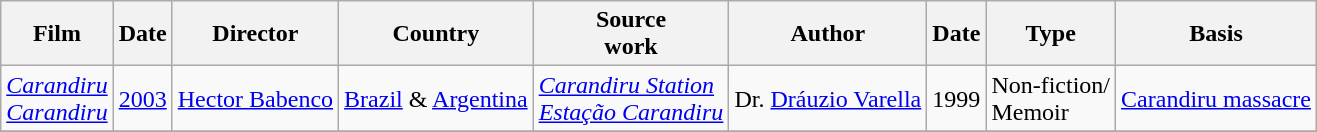<table class="wikitable">
<tr>
<th>Film</th>
<th>Date</th>
<th>Director</th>
<th>Country</th>
<th>Source<br>work</th>
<th>Author</th>
<th>Date</th>
<th>Type</th>
<th>Basis</th>
</tr>
<tr>
<td><em><a href='#'>Carandiru</a></em><br><em><a href='#'>Carandiru</a></em></td>
<td><a href='#'>2003</a></td>
<td><a href='#'>Hector Babenco</a></td>
<td><a href='#'>Brazil</a> & <a href='#'>Argentina</a></td>
<td><em><a href='#'>Carandiru Station</a></em> <br><em><a href='#'>Estação Carandiru</a></em></td>
<td>Dr. <a href='#'>Dráuzio Varella</a></td>
<td>1999</td>
<td>Non-fiction/<br>Memoir</td>
<td><a href='#'>Carandiru massacre</a></td>
</tr>
<tr>
</tr>
</table>
